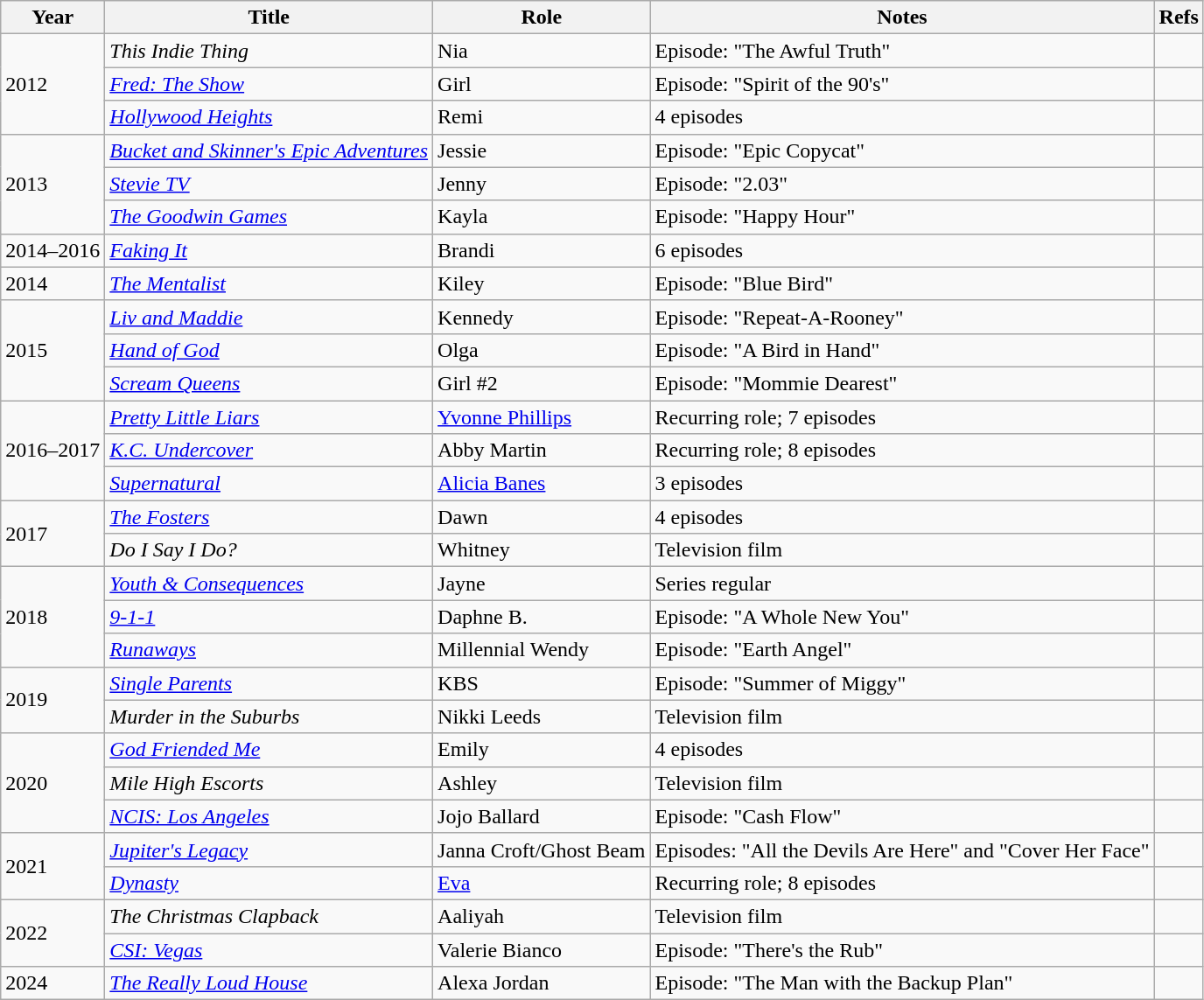<table class="wikitable sortable">
<tr>
<th>Year</th>
<th>Title</th>
<th>Role</th>
<th class="unsortable">Notes</th>
<th class="unsortable">Refs</th>
</tr>
<tr>
<td rowspan="3">2012</td>
<td><em>This Indie Thing</em></td>
<td>Nia</td>
<td>Episode: "The Awful Truth"</td>
<td></td>
</tr>
<tr>
<td><em><a href='#'>Fred: The Show</a></em></td>
<td>Girl</td>
<td>Episode: "Spirit of the 90's"</td>
<td></td>
</tr>
<tr>
<td><em><a href='#'>Hollywood Heights</a></em></td>
<td>Remi</td>
<td>4 episodes</td>
<td></td>
</tr>
<tr>
<td rowspan="3">2013</td>
<td><em><a href='#'>Bucket and Skinner's Epic Adventures</a></em></td>
<td>Jessie</td>
<td>Episode: "Epic Copycat"</td>
<td></td>
</tr>
<tr>
<td><em><a href='#'>Stevie TV</a></em></td>
<td>Jenny</td>
<td>Episode: "2.03"</td>
<td></td>
</tr>
<tr>
<td><em><a href='#'>The Goodwin Games</a></em></td>
<td>Kayla</td>
<td>Episode: "Happy Hour"</td>
<td></td>
</tr>
<tr>
<td>2014–2016</td>
<td><em><a href='#'>Faking It</a></em></td>
<td>Brandi</td>
<td>6 episodes</td>
<td></td>
</tr>
<tr>
<td>2014</td>
<td><em><a href='#'>The Mentalist</a></em></td>
<td>Kiley</td>
<td>Episode: "Blue Bird"</td>
<td></td>
</tr>
<tr>
<td rowspan="3">2015</td>
<td><em><a href='#'>Liv and Maddie</a></em></td>
<td>Kennedy</td>
<td>Episode: "Repeat-A-Rooney"</td>
<td></td>
</tr>
<tr>
<td><em><a href='#'>Hand of God</a></em></td>
<td>Olga</td>
<td>Episode: "A Bird in Hand"</td>
<td></td>
</tr>
<tr>
<td><em><a href='#'>Scream Queens</a></em></td>
<td>Girl #2</td>
<td>Episode: "Mommie Dearest"</td>
<td></td>
</tr>
<tr>
<td rowspan="3">2016–2017</td>
<td><em><a href='#'>Pretty Little Liars</a></em></td>
<td><a href='#'>Yvonne Phillips</a></td>
<td>Recurring role; 7 episodes</td>
<td></td>
</tr>
<tr>
<td><em><a href='#'>K.C. Undercover</a></em></td>
<td>Abby Martin</td>
<td>Recurring role; 8 episodes</td>
<td></td>
</tr>
<tr>
<td><em><a href='#'>Supernatural</a></em></td>
<td><a href='#'>Alicia Banes</a></td>
<td>3 episodes</td>
<td></td>
</tr>
<tr>
<td rowspan="2">2017</td>
<td><em><a href='#'>The Fosters</a></em></td>
<td>Dawn</td>
<td>4 episodes</td>
<td></td>
</tr>
<tr>
<td><em>Do I Say I Do?</em></td>
<td>Whitney</td>
<td>Television film</td>
<td></td>
</tr>
<tr>
<td rowspan="3">2018</td>
<td><em><a href='#'>Youth & Consequences</a></em></td>
<td>Jayne</td>
<td>Series regular</td>
<td></td>
</tr>
<tr>
<td><em><a href='#'>9-1-1</a></em></td>
<td>Daphne B.</td>
<td>Episode: "A Whole New You"</td>
<td></td>
</tr>
<tr>
<td><em><a href='#'>Runaways</a></em></td>
<td>Millennial Wendy</td>
<td>Episode: "Earth Angel"</td>
<td></td>
</tr>
<tr>
<td rowspan="2">2019</td>
<td><em><a href='#'>Single Parents</a></em></td>
<td>KBS</td>
<td>Episode: "Summer of Miggy"</td>
<td></td>
</tr>
<tr>
<td><em>Murder in the Suburbs</em></td>
<td>Nikki Leeds</td>
<td>Television film</td>
<td></td>
</tr>
<tr>
<td rowspan="3">2020</td>
<td><em><a href='#'>God Friended Me</a></em></td>
<td>Emily</td>
<td>4 episodes</td>
<td></td>
</tr>
<tr>
<td><em>Mile High Escorts</em></td>
<td>Ashley</td>
<td>Television film</td>
<td></td>
</tr>
<tr>
<td><em><a href='#'>NCIS: Los Angeles</a></em></td>
<td>Jojo Ballard</td>
<td>Episode: "Cash Flow"</td>
<td></td>
</tr>
<tr>
<td rowspan="2">2021</td>
<td><em><a href='#'>Jupiter's Legacy</a></em></td>
<td>Janna Croft/Ghost Beam</td>
<td>Episodes: "All the Devils Are Here" and "Cover Her Face"</td>
<td></td>
</tr>
<tr>
<td><em><a href='#'>Dynasty</a></em></td>
<td><a href='#'>Eva</a></td>
<td>Recurring role; 8 episodes</td>
<td></td>
</tr>
<tr>
<td rowspan="2">2022</td>
<td><em>The Christmas Clapback</em></td>
<td>Aaliyah</td>
<td>Television film</td>
<td></td>
</tr>
<tr>
<td><em><a href='#'>CSI: Vegas</a></em></td>
<td>Valerie Bianco</td>
<td>Episode: "There's the Rub"</td>
<td></td>
</tr>
<tr>
<td>2024</td>
<td><em><a href='#'>The Really Loud House</a></em></td>
<td>Alexa Jordan</td>
<td>Episode: "The Man with the Backup Plan"</td>
</tr>
</table>
